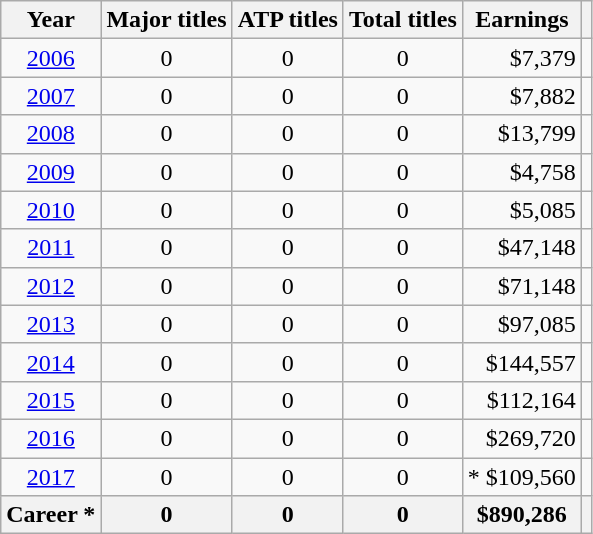<table class="sortable wikitable" style=text-align:center>
<tr>
<th scope="col">Year</th>
<th scope="col">Major titles</th>
<th scope="col">ATP titles</th>
<th scope="col">Total titles</th>
<th scope="col">Earnings</th>
<th scope="col" class="unsortable"></th>
</tr>
<tr>
<td><a href='#'>2006</a></td>
<td>0</td>
<td>0</td>
<td>0</td>
<td align=right>$7,379</td>
<td></td>
</tr>
<tr>
<td><a href='#'>2007</a></td>
<td>0</td>
<td>0</td>
<td>0</td>
<td align=right>$7,882</td>
<td></td>
</tr>
<tr>
<td><a href='#'>2008</a></td>
<td>0</td>
<td>0</td>
<td>0</td>
<td align=right>$13,799</td>
<td></td>
</tr>
<tr>
<td><a href='#'>2009</a></td>
<td>0</td>
<td>0</td>
<td>0</td>
<td align=right>$4,758</td>
<td></td>
</tr>
<tr>
<td><a href='#'>2010</a></td>
<td>0</td>
<td>0</td>
<td>0</td>
<td align=right>$5,085</td>
<td></td>
</tr>
<tr>
<td><a href='#'>2011</a></td>
<td>0</td>
<td>0</td>
<td>0</td>
<td align=right>$47,148</td>
<td></td>
</tr>
<tr>
<td><a href='#'>2012</a></td>
<td>0</td>
<td>0</td>
<td>0</td>
<td align=right>$71,148</td>
<td></td>
</tr>
<tr>
<td><a href='#'>2013</a></td>
<td>0</td>
<td>0</td>
<td>0</td>
<td align=right>$97,085</td>
<td></td>
</tr>
<tr>
<td><a href='#'>2014</a></td>
<td>0</td>
<td>0</td>
<td>0</td>
<td align=right>$144,557</td>
<td></td>
</tr>
<tr>
<td><a href='#'>2015</a></td>
<td>0</td>
<td>0</td>
<td>0</td>
<td align=right>$112,164</td>
<td></td>
</tr>
<tr>
<td><a href='#'>2016</a></td>
<td>0</td>
<td>0</td>
<td>0</td>
<td align=right>$269,720</td>
<td></td>
</tr>
<tr>
<td><a href='#'>2017</a></td>
<td>0</td>
<td>0</td>
<td>0</td>
<td align=right>* $109,560</td>
<td></td>
</tr>
<tr>
<th>Career *</th>
<th>0</th>
<th>0</th>
<th>0</th>
<th align=right>$890,286</th>
<th></th>
</tr>
</table>
